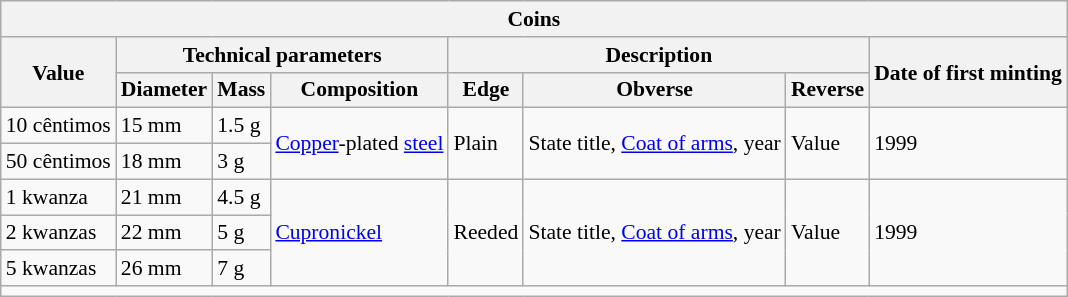<table class="wikitable" style="font-size: 90%">
<tr>
<th colspan="8">Coins</th>
</tr>
<tr>
<th rowspan="2">Value</th>
<th colspan="3">Technical parameters</th>
<th colspan="3">Description</th>
<th rowspan="2">Date of first minting</th>
</tr>
<tr>
<th>Diameter</th>
<th>Mass</th>
<th>Composition</th>
<th>Edge</th>
<th>Obverse</th>
<th>Reverse</th>
</tr>
<tr>
<td>10 cêntimos</td>
<td>15 mm</td>
<td>1.5 g</td>
<td rowspan="2"><a href='#'>Copper</a>-plated <a href='#'>steel</a></td>
<td rowspan="2">Plain</td>
<td rowspan="2">State title, <a href='#'>Coat of arms</a>, year</td>
<td rowspan="2">Value</td>
<td rowspan="2">1999</td>
</tr>
<tr>
<td>50 cêntimos</td>
<td>18 mm</td>
<td>3 g</td>
</tr>
<tr>
<td>1 kwanza</td>
<td>21 mm</td>
<td>4.5 g</td>
<td rowspan="3"><a href='#'>Cupronickel</a></td>
<td rowspan="3">Reeded</td>
<td rowspan="3">State title, <a href='#'>Coat of arms</a>, year</td>
<td rowspan="3">Value</td>
<td rowspan="3">1999</td>
</tr>
<tr>
<td>2 kwanzas</td>
<td>22 mm</td>
<td>5 g</td>
</tr>
<tr>
<td>5 kwanzas</td>
<td>26 mm</td>
<td>7 g</td>
</tr>
<tr>
<td colspan="8"></td>
</tr>
</table>
